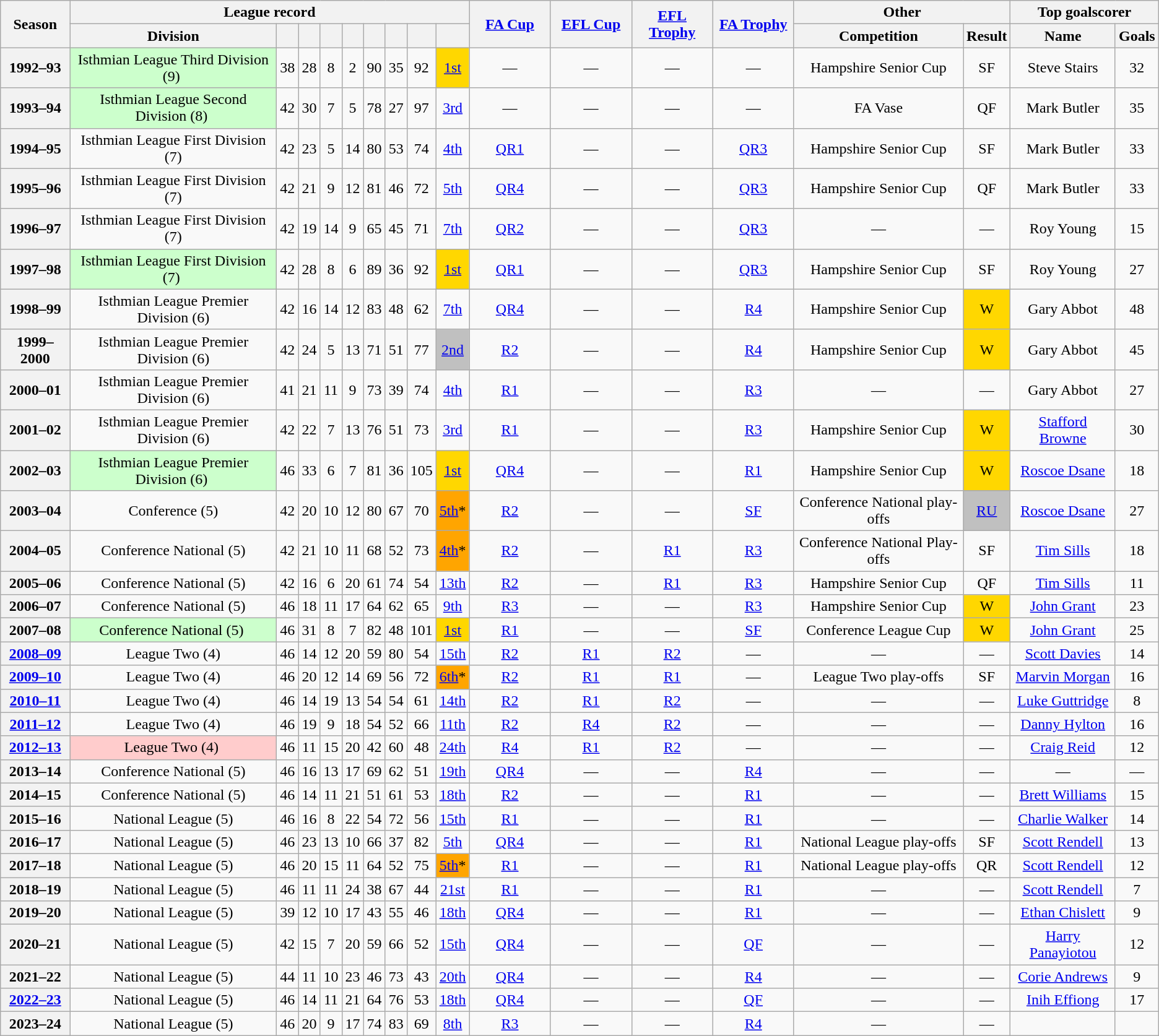<table class="wikitable sortable plainrowheaders" style="text-align:center;">
<tr>
<th rowspan=2 scope=col>Season</th>
<th colspan=9>League record</th>
<th rowspan=2 scope=col width=80px><a href='#'>FA Cup</a></th>
<th rowspan=2 scope=col width=80px><a href='#'>EFL Cup</a></th>
<th rowspan=2 scope=col width=80px><a href='#'>EFL Trophy</a></th>
<th rowspan=2 scope=col width=80px><a href='#'>FA Trophy</a></th>
<th colspan=2 scope=col>Other</th>
<th colspan=2 scope=col>Top goalscorer</th>
</tr>
<tr>
<th scope=col>Division</th>
<th scope=col></th>
<th scope=col></th>
<th scope=col></th>
<th scope=col></th>
<th scope=col></th>
<th scope=col></th>
<th scope=col data-sort-type="number"></th>
<th scope=col data-sort-type="number"></th>
<th scope=col>Competition</th>
<th scope=col>Result</th>
<th scope=col>Name</th>
<th scope=col>Goals</th>
</tr>
<tr>
<th scope=row>1992–93</th>
<td style="background-color:#cfc" data-sort-value="9">Isthmian League Third Division (9) </td>
<td>38</td>
<td>28</td>
<td>8</td>
<td>2</td>
<td>90</td>
<td>35</td>
<td>92</td>
<td style="background-color:gold;"><a href='#'>1st</a></td>
<td>—</td>
<td>—</td>
<td>—</td>
<td>—</td>
<td>Hampshire Senior Cup</td>
<td>SF</td>
<td data-sort-value="Stairs, Steve">Steve Stairs</td>
<td>32</td>
</tr>
<tr>
<th scope=row>1993–94</th>
<td style="background-color:#cfc" data-sort-value="8">Isthmian League Second Division (8) </td>
<td>42</td>
<td>30</td>
<td>7</td>
<td>5</td>
<td>78</td>
<td>27</td>
<td>97</td>
<td><a href='#'>3rd</a></td>
<td>—</td>
<td>—</td>
<td>—</td>
<td>—</td>
<td>FA Vase</td>
<td>QF</td>
<td data-sort-value="Butler, Mark">Mark Butler</td>
<td>35</td>
</tr>
<tr>
<th scope=row>1994–95</th>
<td data-sort-value="7">Isthmian League First Division (7)</td>
<td>42</td>
<td>23</td>
<td>5</td>
<td>14</td>
<td>80</td>
<td>53</td>
<td>74</td>
<td><a href='#'>4th</a></td>
<td><a href='#'>QR1</a></td>
<td>—</td>
<td>—</td>
<td><a href='#'>QR3</a></td>
<td>Hampshire Senior Cup</td>
<td>SF</td>
<td data-sort-value="Butler, Mark">Mark Butler</td>
<td>33</td>
</tr>
<tr>
<th scope=row>1995–96</th>
<td data-sort-value="7">Isthmian League First Division (7)</td>
<td>42</td>
<td>21</td>
<td>9</td>
<td>12</td>
<td>81</td>
<td>46</td>
<td>72</td>
<td><a href='#'>5th</a></td>
<td><a href='#'>QR4</a></td>
<td>—</td>
<td>—</td>
<td><a href='#'>QR3</a></td>
<td>Hampshire Senior Cup</td>
<td>QF</td>
<td data-sort-value="Butler, Mark">Mark Butler</td>
<td>33</td>
</tr>
<tr>
<th scope=row>1996–97</th>
<td data-sort-value="7">Isthmian League First Division (7)</td>
<td>42</td>
<td>19</td>
<td>14</td>
<td>9</td>
<td>65</td>
<td>45</td>
<td>71</td>
<td><a href='#'>7th</a></td>
<td><a href='#'>QR2</a></td>
<td>—</td>
<td>—</td>
<td><a href='#'>QR3</a></td>
<td>—</td>
<td>—</td>
<td data-sort-value="Young, Roy">Roy Young</td>
<td>15</td>
</tr>
<tr>
<th scope=row>1997–98</th>
<td style="background-color:#cfc" data-sort-value="7">Isthmian League First Division (7) </td>
<td>42</td>
<td>28</td>
<td>8</td>
<td>6</td>
<td>89</td>
<td>36</td>
<td>92</td>
<td style="background-color:gold;"><a href='#'>1st</a></td>
<td><a href='#'>QR1</a></td>
<td>—</td>
<td>—</td>
<td><a href='#'>QR3</a></td>
<td>Hampshire Senior Cup</td>
<td>SF</td>
<td data-sort-value="Young, Roy">Roy Young</td>
<td>27</td>
</tr>
<tr>
<th scope=row>1998–99</th>
<td data-sort-value="6">Isthmian League Premier Division (6)</td>
<td>42</td>
<td>16</td>
<td>14</td>
<td>12</td>
<td>83</td>
<td>48</td>
<td>62</td>
<td><a href='#'>7th</a></td>
<td><a href='#'>QR4</a></td>
<td>—</td>
<td>—</td>
<td><a href='#'>R4</a></td>
<td>Hampshire Senior Cup</td>
<td style="background-color:gold;">W</td>
<td data-sort-value="Abbot, Gary">Gary Abbot</td>
<td>48</td>
</tr>
<tr>
<th scope=row>1999–2000</th>
<td data-sort-value="6">Isthmian League Premier Division (6)</td>
<td>42</td>
<td>24</td>
<td>5</td>
<td>13</td>
<td>71</td>
<td>51</td>
<td>77</td>
<td style="background-color:silver;"><a href='#'>2nd</a></td>
<td><a href='#'>R2</a></td>
<td>—</td>
<td>—</td>
<td><a href='#'>R4</a></td>
<td>Hampshire Senior Cup</td>
<td style="background-color:gold;">W</td>
<td data-sort-value="Abbot, Gary">Gary Abbot</td>
<td>45</td>
</tr>
<tr>
<th scope=row>2000–01</th>
<td data-sort-value="6">Isthmian League Premier Division (6)</td>
<td>41</td>
<td>21</td>
<td>11</td>
<td>9</td>
<td>73</td>
<td>39</td>
<td>74</td>
<td><a href='#'>4th</a></td>
<td><a href='#'>R1</a></td>
<td>—</td>
<td>—</td>
<td><a href='#'>R3</a></td>
<td>—</td>
<td>—</td>
<td data-sort-value="Abbot, Gary">Gary Abbot</td>
<td>27</td>
</tr>
<tr>
<th scope=row>2001–02</th>
<td data-sort-value="6">Isthmian League Premier Division (6)</td>
<td>42</td>
<td>22</td>
<td>7</td>
<td>13</td>
<td>76</td>
<td>51</td>
<td>73</td>
<td><a href='#'>3rd</a></td>
<td><a href='#'>R1</a></td>
<td>—</td>
<td>—</td>
<td><a href='#'>R3</a></td>
<td>Hampshire Senior Cup</td>
<td style="background-color:gold;">W</td>
<td data-sort-value="Browne, Stafford"><a href='#'>Stafford Browne</a></td>
<td>30</td>
</tr>
<tr>
<th scope=row>2002–03</th>
<td style="background-color:#cfc" data-sort-value="6">Isthmian League Premier Division (6) </td>
<td>46</td>
<td>33</td>
<td>6</td>
<td>7</td>
<td>81</td>
<td>36</td>
<td>105</td>
<td style="background-color:gold;"><a href='#'>1st</a></td>
<td><a href='#'>QR4</a></td>
<td>—</td>
<td>—</td>
<td><a href='#'>R1</a></td>
<td>Hampshire Senior Cup</td>
<td style="background-color:gold;">W</td>
<td data-sort-value="Dsane, Roscoe"><a href='#'>Roscoe Dsane</a></td>
<td>18</td>
</tr>
<tr>
<th scope=row>2003–04</th>
<td data-sort-value="5">Conference (5)</td>
<td>42</td>
<td>20</td>
<td>10</td>
<td>12</td>
<td>80</td>
<td>67</td>
<td>70</td>
<td style="background-color:orange;"><a href='#'>5th</a>*</td>
<td><a href='#'>R2</a></td>
<td>—</td>
<td>—</td>
<td><a href='#'>SF</a></td>
<td>Conference National play-offs</td>
<td style="background-color:silver;"><a href='#'>RU</a></td>
<td data-sort-value="Dsane, Roscoe"><a href='#'>Roscoe Dsane</a></td>
<td>27</td>
</tr>
<tr>
<th scope=row>2004–05</th>
<td data-sort-value="5">Conference National (5)</td>
<td>42</td>
<td>21</td>
<td>10</td>
<td>11</td>
<td>68</td>
<td>52</td>
<td>73</td>
<td style="background-color:orange;"><a href='#'>4th</a>*</td>
<td><a href='#'>R2</a></td>
<td>—</td>
<td><a href='#'>R1</a></td>
<td><a href='#'>R3</a></td>
<td>Conference National Play-offs</td>
<td>SF</td>
<td data-sort-value="Sills, Tim"><a href='#'>Tim Sills</a></td>
<td>18</td>
</tr>
<tr>
<th scope=row>2005–06</th>
<td data-sort-value="5">Conference National (5)</td>
<td>42</td>
<td>16</td>
<td>6</td>
<td>20</td>
<td>61</td>
<td>74</td>
<td>54</td>
<td><a href='#'>13th</a></td>
<td><a href='#'>R2</a></td>
<td>—</td>
<td><a href='#'>R1</a></td>
<td><a href='#'>R3</a></td>
<td>Hampshire Senior Cup</td>
<td>QF</td>
<td data-sort-value="Sills, Tim"><a href='#'>Tim Sills</a></td>
<td>11</td>
</tr>
<tr>
<th scope=row>2006–07</th>
<td data-sort-value="5">Conference National (5)</td>
<td>46</td>
<td>18</td>
<td>11</td>
<td>17</td>
<td>64</td>
<td>62</td>
<td>65</td>
<td><a href='#'>9th</a></td>
<td><a href='#'>R3</a></td>
<td>—</td>
<td>—</td>
<td><a href='#'>R3</a></td>
<td>Hampshire Senior Cup</td>
<td style="background-color:gold;">W</td>
<td data-sort-value="Grant, John"><a href='#'>John Grant</a></td>
<td>23</td>
</tr>
<tr>
<th scope=row>2007–08</th>
<td style="background-color:#cfc" data-sort-value="5">Conference National (5) </td>
<td>46</td>
<td>31</td>
<td>8</td>
<td>7</td>
<td>82</td>
<td>48</td>
<td>101</td>
<td style="background-color:gold;"><a href='#'>1st</a></td>
<td><a href='#'>R1</a></td>
<td>—</td>
<td>—</td>
<td><a href='#'>SF</a></td>
<td>Conference League Cup</td>
<td style="background-color:gold;">W</td>
<td data-sort-value="Grant, John"><a href='#'>John Grant</a></td>
<td>25</td>
</tr>
<tr>
<th scope=row><a href='#'>2008–09</a></th>
<td data-sort-value="4">League Two (4)</td>
<td>46</td>
<td>14</td>
<td>12</td>
<td>20</td>
<td>59</td>
<td>80</td>
<td>54</td>
<td><a href='#'>15th</a></td>
<td><a href='#'>R2</a></td>
<td><a href='#'>R1</a></td>
<td><a href='#'>R2</a></td>
<td>—</td>
<td>—</td>
<td>—</td>
<td data-sort-value="Davies, Scott"><a href='#'>Scott Davies</a></td>
<td>14</td>
</tr>
<tr>
<th scope=row><a href='#'>2009–10</a></th>
<td data-sort-value="4">League Two (4)</td>
<td>46</td>
<td>20</td>
<td>12</td>
<td>14</td>
<td>69</td>
<td>56</td>
<td>72</td>
<td style="background-color:orange;"><a href='#'>6th</a>*</td>
<td><a href='#'>R2</a></td>
<td><a href='#'>R1</a></td>
<td><a href='#'>R1</a></td>
<td>—</td>
<td>League Two play-offs</td>
<td>SF</td>
<td data-sort-value="Morgan, Marvin"><a href='#'>Marvin Morgan</a></td>
<td>16</td>
</tr>
<tr>
<th scope=row><a href='#'>2010–11</a></th>
<td data-sort-value="4">League Two (4)</td>
<td>46</td>
<td>14</td>
<td>19</td>
<td>13</td>
<td>54</td>
<td>54</td>
<td>61</td>
<td><a href='#'>14th</a></td>
<td><a href='#'>R2</a></td>
<td><a href='#'>R1</a></td>
<td><a href='#'>R2</a></td>
<td>—</td>
<td>—</td>
<td>—</td>
<td data-sort-value="Guttridge, Luke"><a href='#'>Luke Guttridge</a></td>
<td>8</td>
</tr>
<tr>
<th scope=row><a href='#'>2011–12</a></th>
<td data-sort-value="4">League Two (4)</td>
<td>46</td>
<td>19</td>
<td>9</td>
<td>18</td>
<td>54</td>
<td>52</td>
<td>66</td>
<td><a href='#'>11th</a></td>
<td><a href='#'>R2</a></td>
<td><a href='#'>R4</a></td>
<td><a href='#'>R2</a></td>
<td>—</td>
<td>—</td>
<td>—</td>
<td data-sort-value="Hylton, Danny"><a href='#'>Danny Hylton</a></td>
<td>16</td>
</tr>
<tr>
<th scope=row><a href='#'>2012–13</a></th>
<td style="background-color:#fcc" data-sort-value="4">League Two (4) </td>
<td>46</td>
<td>11</td>
<td>15</td>
<td>20</td>
<td>42</td>
<td>60</td>
<td>48</td>
<td><a href='#'>24th</a></td>
<td><a href='#'>R4</a></td>
<td><a href='#'>R1</a></td>
<td><a href='#'>R2</a></td>
<td>—</td>
<td>—</td>
<td>—</td>
<td data-sort-value="Reid, Craig"><a href='#'>Craig Reid</a></td>
<td>12</td>
</tr>
<tr>
<th scope=row>2013–14</th>
<td data-sort-value="5">Conference National (5)</td>
<td>46</td>
<td>16</td>
<td>13</td>
<td>17</td>
<td>69</td>
<td>62</td>
<td>51</td>
<td><a href='#'>19th</a></td>
<td><a href='#'>QR4</a></td>
<td>—</td>
<td>—</td>
<td><a href='#'>R4</a></td>
<td>—</td>
<td>—</td>
<td>—</td>
<td>—</td>
</tr>
<tr>
<th scope=row>2014–15</th>
<td data-sort-value="5">Conference National (5)</td>
<td>46</td>
<td>14</td>
<td>11</td>
<td>21</td>
<td>51</td>
<td>61</td>
<td>53</td>
<td><a href='#'>18th</a></td>
<td><a href='#'>R2</a></td>
<td>—</td>
<td>—</td>
<td><a href='#'>R1</a></td>
<td>—</td>
<td>—</td>
<td data-sort-value="Williams, Brett"><a href='#'>Brett Williams</a></td>
<td>15</td>
</tr>
<tr>
<th scope=row>2015–16</th>
<td data-sort-value="5">National League (5)</td>
<td>46</td>
<td>16</td>
<td>8</td>
<td>22</td>
<td>54</td>
<td>72</td>
<td>56</td>
<td><a href='#'>15th</a></td>
<td><a href='#'>R1</a></td>
<td>—</td>
<td>—</td>
<td><a href='#'>R1</a></td>
<td>—</td>
<td>—</td>
<td data-sort-value="Walker, Charlie"><a href='#'>Charlie Walker</a></td>
<td>14</td>
</tr>
<tr>
<th scope=row>2016–17</th>
<td data-sort-value="5">National League (5)</td>
<td>46</td>
<td>23</td>
<td>13</td>
<td>10</td>
<td>66</td>
<td>37</td>
<td>82</td>
<td><a href='#'>5th</a></td>
<td><a href='#'>QR4</a></td>
<td>—</td>
<td>—</td>
<td><a href='#'>R1</a></td>
<td>National League play-offs</td>
<td>SF</td>
<td data-sort-value="Rendell, Scott"><a href='#'>Scott Rendell</a></td>
<td>13</td>
</tr>
<tr>
<th scope=row>2017–18</th>
<td data-sort-value="5">National League (5)</td>
<td>46</td>
<td>20</td>
<td>15</td>
<td>11</td>
<td>64</td>
<td>52</td>
<td>75</td>
<td style="background-color:orange;"><a href='#'>5th</a>*</td>
<td><a href='#'>R1</a></td>
<td>—</td>
<td>—</td>
<td><a href='#'>R1</a></td>
<td>National League play-offs</td>
<td>QR</td>
<td data-sort-value="Rendell, Scott"><a href='#'>Scott Rendell</a></td>
<td>12</td>
</tr>
<tr>
<th scope=row>2018–19</th>
<td data-sort-value="5">National League (5)</td>
<td>46</td>
<td>11</td>
<td>11</td>
<td>24</td>
<td>38</td>
<td>67</td>
<td>44</td>
<td><a href='#'>21st</a></td>
<td><a href='#'>R1</a></td>
<td>—</td>
<td>—</td>
<td><a href='#'>R1</a></td>
<td>—</td>
<td>—</td>
<td data-sort-value="Rendell, Scott"><a href='#'>Scott Rendell</a></td>
<td>7</td>
</tr>
<tr>
<th scope=row>2019–20</th>
<td data-sort-value="5">National League (5)</td>
<td>39</td>
<td>12</td>
<td>10</td>
<td>17</td>
<td>43</td>
<td>55</td>
<td>46</td>
<td><a href='#'>18th</a></td>
<td><a href='#'>QR4</a></td>
<td>—</td>
<td>—</td>
<td><a href='#'>R1</a></td>
<td>—</td>
<td>—</td>
<td data-sort-value="Chislett, Ethan"><a href='#'>Ethan Chislett</a></td>
<td>9</td>
</tr>
<tr>
<th scope=row>2020–21</th>
<td data-sort-value="5">National League (5)</td>
<td>42</td>
<td>15</td>
<td>7</td>
<td>20</td>
<td>59</td>
<td>66</td>
<td>52</td>
<td><a href='#'>15th</a></td>
<td><a href='#'>QR4</a></td>
<td>—</td>
<td>—</td>
<td><a href='#'>QF</a></td>
<td>—</td>
<td>—</td>
<td data-sort-value="Panayiotou, Harry"><a href='#'>Harry Panayiotou</a></td>
<td>12</td>
</tr>
<tr>
<th scope=row>2021–22</th>
<td data-sort-value="5">National League (5)</td>
<td>44</td>
<td>11</td>
<td>10</td>
<td>23</td>
<td>46</td>
<td>73</td>
<td>43</td>
<td><a href='#'>20th</a></td>
<td><a href='#'>QR4</a></td>
<td>—</td>
<td>—</td>
<td><a href='#'>R4</a></td>
<td>—</td>
<td>—</td>
<td data-sort-value="Andrews, Corie"><a href='#'>Corie Andrews</a></td>
<td>9</td>
</tr>
<tr>
<th scope=row><a href='#'>2022–23</a></th>
<td data-sort-value="5">National League (5)</td>
<td>46</td>
<td>14</td>
<td>11</td>
<td>21</td>
<td>64</td>
<td>76</td>
<td>53</td>
<td><a href='#'>18th</a></td>
<td><a href='#'>QR4</a></td>
<td>—</td>
<td>—</td>
<td><a href='#'>QF</a></td>
<td>—</td>
<td>—</td>
<td data-sort-value="Effiong, Inih"><a href='#'>Inih Effiong</a></td>
<td>17</td>
</tr>
<tr>
<th scope=row>2023–24</th>
<td data-sort-value="5">National League (5)</td>
<td>46</td>
<td>20</td>
<td>9</td>
<td>17</td>
<td>74</td>
<td>83</td>
<td>69</td>
<td><a href='#'>8th</a></td>
<td><a href='#'>R3</a></td>
<td>—</td>
<td>—</td>
<td><a href='#'>R4</a></td>
<td>—</td>
<td>—</td>
<td></td>
<td></td>
</tr>
</table>
